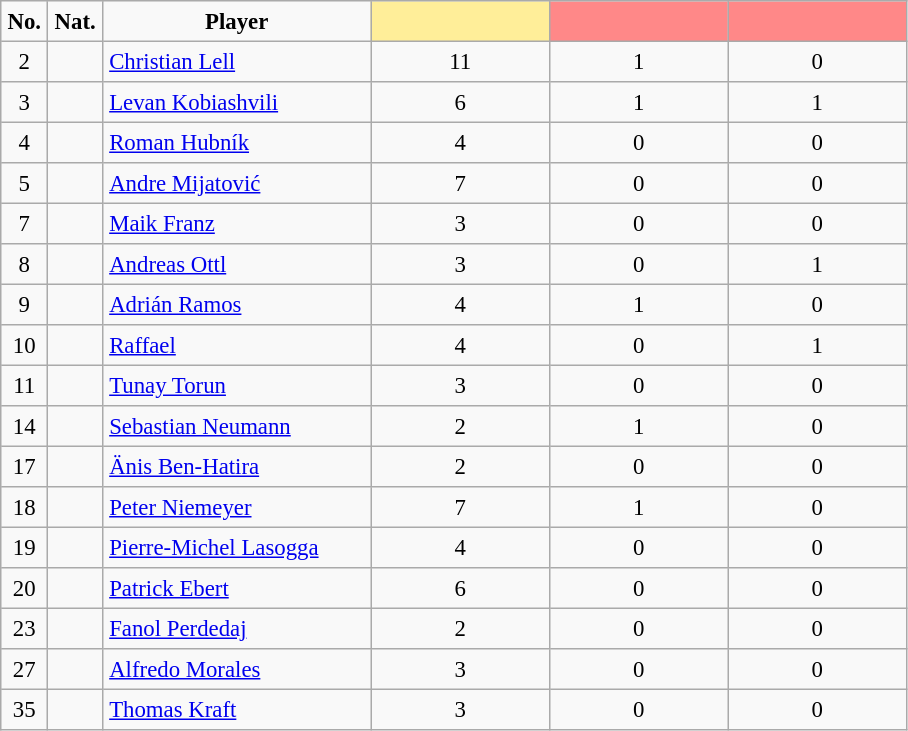<table class="sortable" border="2" cellpadding="4" cellspacing="0" style="text-align:center; margin: 1em 1em 1em 0; background: #f9f9f9; border: 1px #aaa solid; border-collapse: collapse; font-size: 95%;">
<tr>
<th class="unsortable" width="20px">No.</th>
<th class="unsortable" width="24px">Nat.</th>
<th width="170px">Player</th>
<th width="110px" style="background: #FFEE99"></th>
<th width="110px" style="background: #FF8888"></th>
<th width="110px" style="background: #FF8888"></th>
</tr>
<tr>
<td>2</td>
<td></td>
<td align="left"><a href='#'>Christian Lell</a></td>
<td>11</td>
<td>1</td>
<td>0</td>
</tr>
<tr>
<td>3</td>
<td></td>
<td align="left"><a href='#'>Levan Kobiashvili</a></td>
<td>6</td>
<td>1</td>
<td>1</td>
</tr>
<tr>
<td>4</td>
<td></td>
<td align="left"><a href='#'>Roman Hubník</a></td>
<td>4</td>
<td>0</td>
<td>0</td>
</tr>
<tr>
<td>5</td>
<td></td>
<td align="left"><a href='#'>Andre Mijatović</a></td>
<td>7</td>
<td>0</td>
<td>0</td>
</tr>
<tr>
<td>7</td>
<td></td>
<td align="left"><a href='#'>Maik Franz</a></td>
<td>3</td>
<td>0</td>
<td>0</td>
</tr>
<tr>
<td>8</td>
<td></td>
<td align="left"><a href='#'>Andreas Ottl</a></td>
<td>3</td>
<td>0</td>
<td>1</td>
</tr>
<tr>
<td>9</td>
<td></td>
<td align="left"><a href='#'>Adrián Ramos</a></td>
<td>4</td>
<td>1</td>
<td>0</td>
</tr>
<tr>
<td>10</td>
<td></td>
<td align="left"><a href='#'>Raffael</a></td>
<td>4</td>
<td>0</td>
<td>1</td>
</tr>
<tr>
<td>11</td>
<td></td>
<td align="left"><a href='#'>Tunay Torun</a></td>
<td>3</td>
<td>0</td>
<td>0</td>
</tr>
<tr>
<td>14</td>
<td></td>
<td align="left"><a href='#'>Sebastian Neumann</a></td>
<td>2</td>
<td>1</td>
<td>0</td>
</tr>
<tr>
<td>17</td>
<td></td>
<td align="left"><a href='#'>Änis Ben-Hatira</a></td>
<td>2</td>
<td>0</td>
<td>0</td>
</tr>
<tr>
<td>18</td>
<td></td>
<td align="left"><a href='#'>Peter Niemeyer</a></td>
<td>7</td>
<td>1</td>
<td>0</td>
</tr>
<tr>
<td>19</td>
<td></td>
<td align="left"><a href='#'>Pierre-Michel Lasogga</a></td>
<td>4</td>
<td>0</td>
<td>0</td>
</tr>
<tr>
<td>20</td>
<td></td>
<td align="left"><a href='#'>Patrick Ebert</a></td>
<td>6</td>
<td>0</td>
<td>0</td>
</tr>
<tr>
<td>23</td>
<td></td>
<td align="left"><a href='#'>Fanol Perdedaj</a></td>
<td>2</td>
<td>0</td>
<td>0</td>
</tr>
<tr>
<td>27</td>
<td></td>
<td align="left"><a href='#'>Alfredo Morales</a></td>
<td>3</td>
<td>0</td>
<td>0</td>
</tr>
<tr>
<td>35</td>
<td></td>
<td align="left"><a href='#'>Thomas Kraft</a></td>
<td>3</td>
<td>0</td>
<td>0</td>
</tr>
</table>
